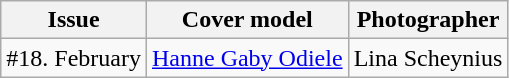<table class="sortable wikitable">
<tr>
<th>Issue</th>
<th>Cover model</th>
<th>Photographer</th>
</tr>
<tr>
<td>#18. February</td>
<td><a href='#'>Hanne Gaby Odiele</a></td>
<td>Lina Scheynius</td>
</tr>
</table>
